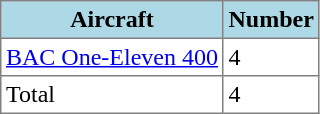<table class="toccolours" border="1" cellpadding="3" style="border-collapse:collapse">
<tr bgcolor=lightblue>
<th>Aircraft</th>
<th>Number</th>
</tr>
<tr>
<td><a href='#'>BAC One-Eleven 400</a></td>
<td>4</td>
</tr>
<tr>
<td>Total</td>
<td>4</td>
</tr>
</table>
